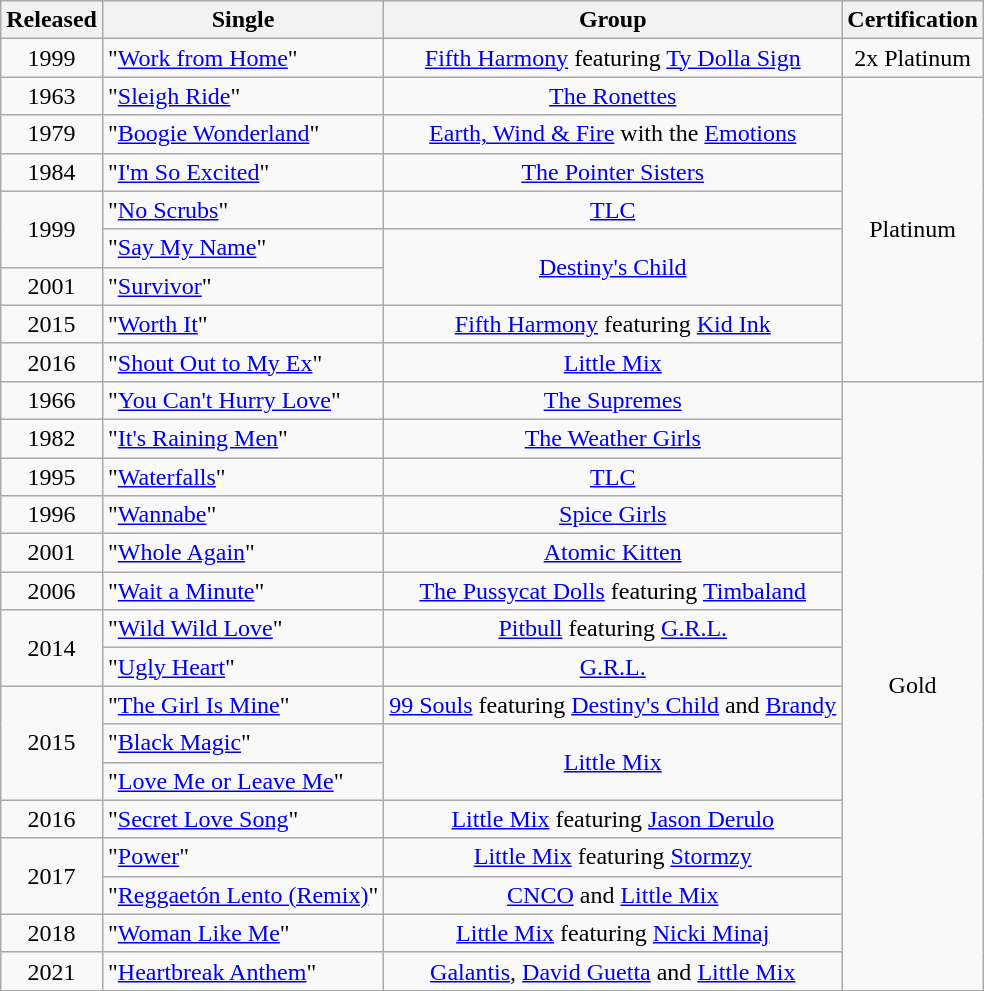<table class="wikitable plainrowheaders" style="text-align:center;">
<tr>
<th>Released</th>
<th>Single</th>
<th>Group</th>
<th>Certification</th>
</tr>
<tr>
<td>1999</td>
<td style="text-align:left;">"<a href='#'>Work from Home</a>"</td>
<td><a href='#'>Fifth Harmony</a> featuring <a href='#'>Ty Dolla Sign</a></td>
<td rowspan="1">2x Platinum</td>
</tr>
<tr>
<td>1963</td>
<td style="text-align:left;">"<a href='#'>Sleigh Ride</a>"</td>
<td><a href='#'>The Ronettes</a></td>
<td rowspan="8">Platinum</td>
</tr>
<tr>
<td>1979</td>
<td style="text-align:left;">"<a href='#'>Boogie Wonderland</a>"</td>
<td><a href='#'>Earth, Wind & Fire</a> with the <a href='#'>Emotions</a></td>
</tr>
<tr>
<td>1984</td>
<td style="text-align:left;">"<a href='#'>I'm So Excited</a>"</td>
<td><a href='#'>The Pointer Sisters</a></td>
</tr>
<tr>
<td rowspan="2">1999</td>
<td style="text-align:left;">"<a href='#'>No Scrubs</a>"</td>
<td><a href='#'>TLC</a></td>
</tr>
<tr>
<td style="text-align:left;">"<a href='#'>Say My Name</a>"</td>
<td rowspan="2"><a href='#'>Destiny's Child</a></td>
</tr>
<tr>
<td>2001</td>
<td style="text-align:left;">"<a href='#'>Survivor</a>"</td>
</tr>
<tr>
<td>2015</td>
<td style="text-align:left;">"<a href='#'>Worth It</a>"</td>
<td><a href='#'>Fifth Harmony</a> featuring <a href='#'>Kid Ink</a></td>
</tr>
<tr>
<td>2016</td>
<td style="text-align:left;">"<a href='#'>Shout Out to My Ex</a>"</td>
<td><a href='#'>Little Mix</a></td>
</tr>
<tr>
<td>1966</td>
<td style="text-align:left;">"<a href='#'>You Can't Hurry Love</a>"</td>
<td><a href='#'>The Supremes</a></td>
<td rowspan="17">Gold</td>
</tr>
<tr>
<td>1982</td>
<td style="text-align:left;">"<a href='#'>It's Raining Men</a>"</td>
<td><a href='#'>The Weather Girls</a></td>
</tr>
<tr>
<td>1995</td>
<td style="text-align:left;">"<a href='#'>Waterfalls</a>"</td>
<td><a href='#'>TLC</a></td>
</tr>
<tr>
<td>1996</td>
<td style="text-align:left;">"<a href='#'>Wannabe</a>"</td>
<td><a href='#'>Spice Girls</a></td>
</tr>
<tr>
<td>2001</td>
<td style="text-align:left;">"<a href='#'>Whole Again</a>"</td>
<td><a href='#'>Atomic Kitten</a></td>
</tr>
<tr>
<td>2006</td>
<td style="text-align:left;">"<a href='#'>Wait a Minute</a>"</td>
<td><a href='#'>The Pussycat Dolls</a> featuring <a href='#'>Timbaland</a></td>
</tr>
<tr>
<td rowspan="2">2014</td>
<td style="text-align:left;">"<a href='#'>Wild Wild Love</a>"</td>
<td><a href='#'>Pitbull</a> featuring <a href='#'>G.R.L.</a></td>
</tr>
<tr>
<td style="text-align:left;">"<a href='#'>Ugly Heart</a>"</td>
<td><a href='#'>G.R.L.</a></td>
</tr>
<tr>
<td rowspan="3">2015</td>
<td style="text-align:left;">"<a href='#'>The Girl Is Mine</a>"</td>
<td><a href='#'>99 Souls</a> featuring <a href='#'>Destiny's Child</a> and <a href='#'>Brandy</a></td>
</tr>
<tr>
<td style="text-align:left;">"<a href='#'>Black Magic</a>"</td>
<td rowspan="2"><a href='#'>Little Mix</a></td>
</tr>
<tr>
<td style="text-align:left;">"<a href='#'>Love Me or Leave Me</a>"</td>
</tr>
<tr>
<td>2016</td>
<td style="text-align:left;">"<a href='#'>Secret Love Song</a>"</td>
<td><a href='#'>Little Mix</a> featuring <a href='#'>Jason Derulo</a></td>
</tr>
<tr>
<td rowspan="2">2017</td>
<td style="text-align:left;">"<a href='#'>Power</a>"</td>
<td><a href='#'>Little Mix</a> featuring <a href='#'>Stormzy</a></td>
</tr>
<tr>
<td style="text-align:left;">"<a href='#'>Reggaetón Lento (Remix)</a>"</td>
<td><a href='#'>CNCO</a> and <a href='#'>Little Mix</a></td>
</tr>
<tr>
<td>2018</td>
<td style="text-align:left;">"<a href='#'>Woman Like Me</a>"</td>
<td><a href='#'>Little Mix</a> featuring <a href='#'>Nicki Minaj</a></td>
</tr>
<tr>
<td>2021</td>
<td style="text-align:left;">"<a href='#'>Heartbreak Anthem</a>"</td>
<td><a href='#'>Galantis</a>, <a href='#'>David Guetta</a> and <a href='#'>Little Mix</a></td>
</tr>
<tr>
</tr>
</table>
